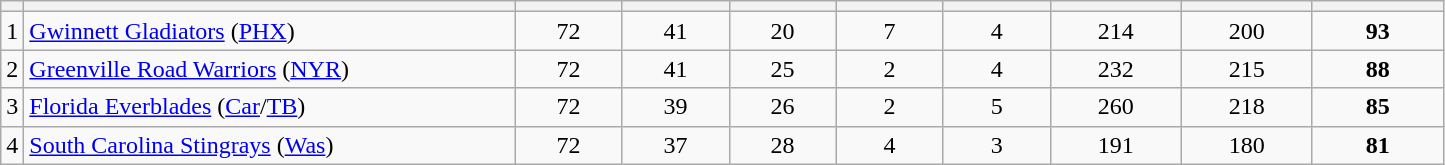<table border="0" cellspacing="0" cellpadding="0">
<tr>
<td colspan="2"><br><table class="wikitable sortable">
<tr>
<th style="width 5em;"></th>
<th style="width:20em;" class="unsortable"></th>
<th style="width:4em;" class="unsortable"></th>
<th style="width:4em;"></th>
<th style="width:4em;"></th>
<th style="width:4em;"></th>
<th style="width:4em;"></th>
<th style="width:5em;"></th>
<th style="width:5em;"></th>
<th style="width:5em;"></th>
</tr>
<tr style="text-align: center;">
<td>1</td>
<td align=left><a href='#'>Gwinnett Gladiators</a> (<a href='#'>PHX</a>)</td>
<td>72</td>
<td>41</td>
<td>20</td>
<td>7</td>
<td>4</td>
<td>214</td>
<td>200</td>
<td><strong>93</strong></td>
</tr>
<tr style="text-align: center;">
<td>2</td>
<td align=left><a href='#'>Greenville Road Warriors</a> (<a href='#'>NYR</a>)</td>
<td>72</td>
<td>41</td>
<td>25</td>
<td>2</td>
<td>4</td>
<td>232</td>
<td>215</td>
<td><strong>88</strong></td>
</tr>
<tr style="text-align: center;">
<td>3</td>
<td align=left><a href='#'>Florida Everblades</a> (<a href='#'>Car</a>/<a href='#'>TB</a>)</td>
<td>72</td>
<td>39</td>
<td>26</td>
<td>2</td>
<td>5</td>
<td>260</td>
<td>218</td>
<td><strong>85</strong></td>
</tr>
<tr style="text-align: center;">
<td>4</td>
<td align=left><a href='#'>South Carolina Stingrays</a> (<a href='#'>Was</a>)</td>
<td>72</td>
<td>37</td>
<td>28</td>
<td>4</td>
<td>3</td>
<td>191</td>
<td>180</td>
<td><strong>81</strong></td>
</tr>
</table>
</td>
</tr>
</table>
